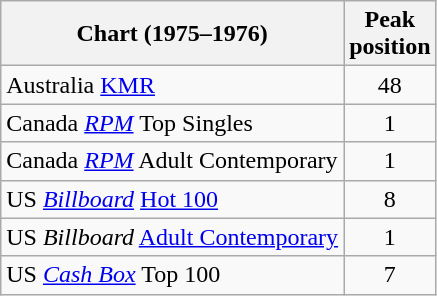<table class="wikitable sortable">
<tr>
<th align="left">Chart (1975–1976)</th>
<th align="left">Peak<br>position</th>
</tr>
<tr>
<td align="left">Australia <a href='#'>KMR</a></td>
<td style="text-align:center;">48</td>
</tr>
<tr>
<td align="left">Canada <a href='#'><em>RPM</em></a> Top Singles</td>
<td style="text-align:center;">1</td>
</tr>
<tr>
<td align="left">Canada <a href='#'><em>RPM</em></a> Adult Contemporary</td>
<td style="text-align:center;">1</td>
</tr>
<tr>
<td align="left">US <em><a href='#'>Billboard</a></em> <a href='#'>Hot 100</a></td>
<td style="text-align:center;">8</td>
</tr>
<tr>
<td align="left">US <em>Billboard</em> <a href='#'>Adult Contemporary</a></td>
<td style="text-align:center;">1</td>
</tr>
<tr>
<td align="left">US <em><a href='#'>Cash Box</a></em> Top 100</td>
<td style="text-align:center;">7</td>
</tr>
</table>
